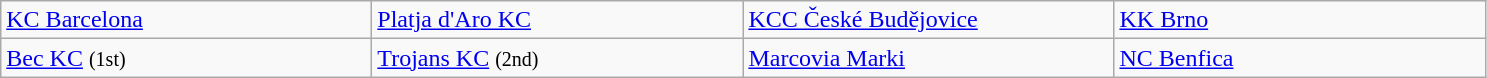<table class="wikitable">
<tr>
<td width=240px> <a href='#'>KC Barcelona</a></td>
<td width=240px> <a href='#'>Platja d'Aro KC</a></td>
<td width=240px> <a href='#'>KCC České Budějovice</a></td>
<td width=240px> <a href='#'>KK Brno</a></td>
</tr>
<tr>
<td> <a href='#'>Bec KC</a>  <small>(1st)</small></td>
<td> <a href='#'>Trojans KC</a>  <small>(2nd)</small></td>
<td> <a href='#'>Marcovia Marki</a></td>
<td> <a href='#'>NC Benfica</a></td>
</tr>
</table>
